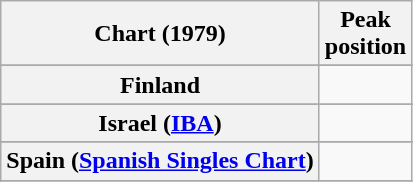<table class="wikitable sortable plainrowheaders">
<tr>
<th scope="col">Chart (1979)</th>
<th scope="col">Peak<br>position</th>
</tr>
<tr>
</tr>
<tr>
</tr>
<tr>
<th scope="row">Finland</th>
<td></td>
</tr>
<tr>
</tr>
<tr>
<th scope="row">Israel (<a href='#'>IBA</a>)</th>
<td></td>
</tr>
<tr>
</tr>
<tr>
</tr>
<tr>
</tr>
<tr>
<th scope="row">Spain (<a href='#'>Spanish Singles Chart</a>)</th>
<td></td>
</tr>
<tr>
</tr>
<tr>
</tr>
<tr>
</tr>
<tr>
</tr>
</table>
